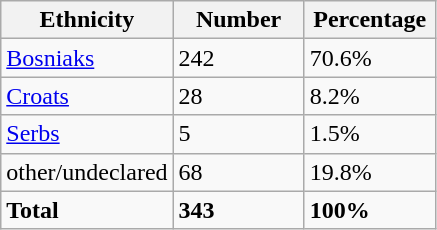<table class="wikitable">
<tr>
<th width="100px">Ethnicity</th>
<th width="80px">Number</th>
<th width="80px">Percentage</th>
</tr>
<tr>
<td><a href='#'>Bosniaks</a></td>
<td>242</td>
<td>70.6%</td>
</tr>
<tr>
<td><a href='#'>Croats</a></td>
<td>28</td>
<td>8.2%</td>
</tr>
<tr>
<td><a href='#'>Serbs</a></td>
<td>5</td>
<td>1.5%</td>
</tr>
<tr>
<td>other/undeclared</td>
<td>68</td>
<td>19.8%</td>
</tr>
<tr>
<td><strong>Total</strong></td>
<td><strong>343</strong></td>
<td><strong>100%</strong></td>
</tr>
</table>
